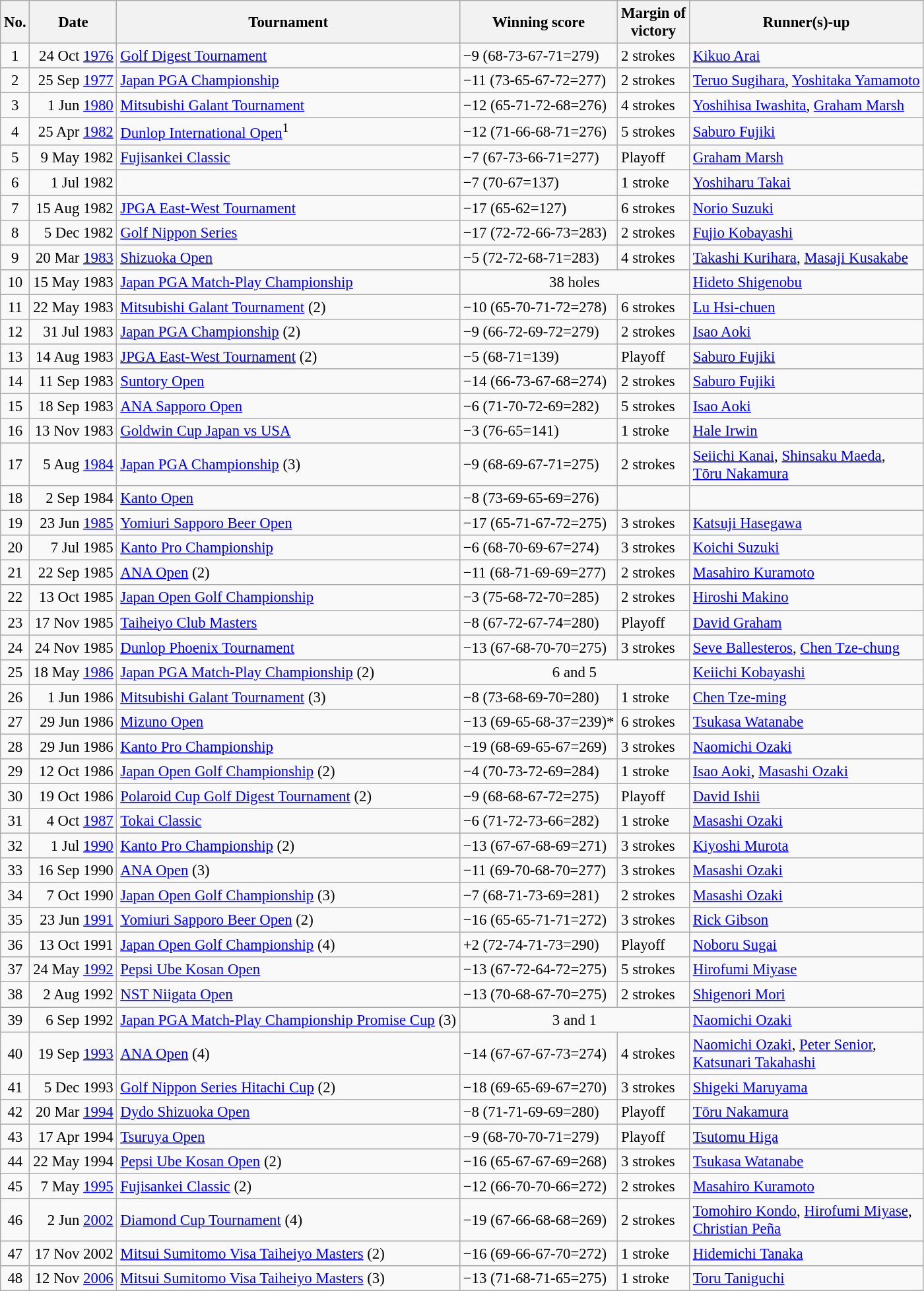<table class="wikitable" style="font-size:95%;">
<tr>
<th>No.</th>
<th>Date</th>
<th>Tournament</th>
<th>Winning score</th>
<th>Margin of<br>victory</th>
<th>Runner(s)-up</th>
</tr>
<tr>
<td align=center>1</td>
<td align=right>24 Oct <a href='#'>1976</a></td>
<td><a href='#'>Golf Digest Tournament</a></td>
<td>−9 (68-73-67-71=279)</td>
<td>2 strokes</td>
<td> <a href='#'>Kikuo Arai</a></td>
</tr>
<tr>
<td align=center>2</td>
<td align=right>25 Sep <a href='#'>1977</a></td>
<td><a href='#'>Japan PGA Championship</a></td>
<td>−11 (73-65-67-72=277)</td>
<td>2 strokes</td>
<td> <a href='#'>Teruo Sugihara</a>,  <a href='#'>Yoshitaka Yamamoto</a></td>
</tr>
<tr>
<td align=center>3</td>
<td align=right>1 Jun <a href='#'>1980</a></td>
<td><a href='#'>Mitsubishi Galant Tournament</a></td>
<td>−12 (65-71-72-68=276)</td>
<td>4 strokes</td>
<td> <a href='#'>Yoshihisa Iwashita</a>,  <a href='#'>Graham Marsh</a></td>
</tr>
<tr>
<td align=center>4</td>
<td align=right>25 Apr <a href='#'>1982</a></td>
<td><a href='#'>Dunlop International Open</a><sup>1</sup></td>
<td>−12 (71-66-68-71=276)</td>
<td>5 strokes</td>
<td> <a href='#'>Saburo Fujiki</a></td>
</tr>
<tr>
<td align=center>5</td>
<td align=right>9 May 1982</td>
<td><a href='#'>Fujisankei Classic</a></td>
<td>−7 (67-73-66-71=277)</td>
<td>Playoff</td>
<td> <a href='#'>Graham Marsh</a></td>
</tr>
<tr>
<td align=center>6</td>
<td align=right>1 Jul 1982</td>
<td></td>
<td>−7 (70-67=137)</td>
<td>1 stroke</td>
<td> <a href='#'>Yoshiharu Takai</a></td>
</tr>
<tr>
<td align=center>7</td>
<td align=right>15 Aug 1982</td>
<td><a href='#'>JPGA East-West Tournament</a></td>
<td>−17 (65-62=127)</td>
<td>6 strokes</td>
<td> <a href='#'>Norio Suzuki</a></td>
</tr>
<tr>
<td align=center>8</td>
<td align=right>5 Dec 1982</td>
<td><a href='#'>Golf Nippon Series</a></td>
<td>−17 (72-72-66-73=283)</td>
<td>2 strokes</td>
<td> <a href='#'>Fujio Kobayashi</a></td>
</tr>
<tr>
<td align=center>9</td>
<td align=right>20 Mar <a href='#'>1983</a></td>
<td><a href='#'>Shizuoka Open</a></td>
<td>−5 (72-72-68-71=283)</td>
<td>4 strokes</td>
<td> <a href='#'>Takashi Kurihara</a>,  <a href='#'>Masaji Kusakabe</a></td>
</tr>
<tr>
<td align=center>10</td>
<td align=right>15 May 1983</td>
<td><a href='#'>Japan PGA Match-Play Championship</a></td>
<td colspan=2 align=center>38 holes</td>
<td> <a href='#'>Hideto Shigenobu</a></td>
</tr>
<tr>
<td align=center>11</td>
<td align=right>22 May 1983</td>
<td><a href='#'>Mitsubishi Galant Tournament</a> (2)</td>
<td>−10 (65-70-71-72=278)</td>
<td>6 strokes</td>
<td> <a href='#'>Lu Hsi-chuen</a></td>
</tr>
<tr>
<td align=center>12</td>
<td align=right>31 Jul 1983</td>
<td><a href='#'>Japan PGA Championship</a> (2)</td>
<td>−9 (66-72-69-72=279)</td>
<td>2 strokes</td>
<td> <a href='#'>Isao Aoki</a></td>
</tr>
<tr>
<td align=center>13</td>
<td align=right>14 Aug 1983</td>
<td><a href='#'>JPGA East-West Tournament</a> (2)</td>
<td>−5 (68-71=139)</td>
<td>Playoff</td>
<td> <a href='#'>Saburo Fujiki</a></td>
</tr>
<tr>
<td align=center>14</td>
<td align=right>11 Sep 1983</td>
<td><a href='#'>Suntory Open</a></td>
<td>−14 (66-73-67-68=274)</td>
<td>2 strokes</td>
<td> <a href='#'>Saburo Fujiki</a></td>
</tr>
<tr>
<td align=center>15</td>
<td align=right>18 Sep 1983</td>
<td><a href='#'>ANA Sapporo Open</a></td>
<td>−6 (71-70-72-69=282)</td>
<td>5 strokes</td>
<td> <a href='#'>Isao Aoki</a></td>
</tr>
<tr>
<td align=center>16</td>
<td align=right>13 Nov 1983</td>
<td><a href='#'>Goldwin Cup Japan vs USA</a></td>
<td>−3 (76-65=141)</td>
<td>1 stroke</td>
<td> <a href='#'>Hale Irwin</a></td>
</tr>
<tr>
<td align=center>17</td>
<td align=right>5 Aug <a href='#'>1984</a></td>
<td><a href='#'>Japan PGA Championship</a> (3)</td>
<td>−9 (68-69-67-71=275)</td>
<td>2 strokes</td>
<td> <a href='#'>Seiichi Kanai</a>,  <a href='#'>Shinsaku Maeda</a>,<br> <a href='#'>Tōru Nakamura</a></td>
</tr>
<tr>
<td align=center>18</td>
<td align=right>2 Sep 1984</td>
<td><a href='#'>Kanto Open</a></td>
<td>−8 (73-69-65-69=276)</td>
<td></td>
<td></td>
</tr>
<tr>
<td align=center>19</td>
<td align=right>23 Jun <a href='#'>1985</a></td>
<td><a href='#'>Yomiuri Sapporo Beer Open</a></td>
<td>−17 (65-71-67-72=275)</td>
<td>3 strokes</td>
<td> <a href='#'>Katsuji Hasegawa</a></td>
</tr>
<tr>
<td align=center>20</td>
<td align=right>7 Jul 1985</td>
<td><a href='#'>Kanto Pro Championship</a></td>
<td>−6 (68-70-69-67=274)</td>
<td>3 strokes</td>
<td> <a href='#'>Koichi Suzuki</a></td>
</tr>
<tr>
<td align=center>21</td>
<td align=right>22 Sep 1985</td>
<td><a href='#'>ANA Open</a> (2)</td>
<td>−11 (68-71-69-69=277)</td>
<td>2 strokes</td>
<td> <a href='#'>Masahiro Kuramoto</a></td>
</tr>
<tr>
<td align=center>22</td>
<td align=right>13 Oct 1985</td>
<td><a href='#'>Japan Open Golf Championship</a></td>
<td>−3 (75-68-72-70=285)</td>
<td>2 strokes</td>
<td> <a href='#'>Hiroshi Makino</a></td>
</tr>
<tr>
<td align=center>23</td>
<td align=right>17 Nov 1985</td>
<td><a href='#'>Taiheiyo Club Masters</a></td>
<td>−8 (67-72-67-74=280)</td>
<td>Playoff</td>
<td> <a href='#'>David Graham</a></td>
</tr>
<tr>
<td align=center>24</td>
<td align=right>24 Nov 1985</td>
<td><a href='#'>Dunlop Phoenix Tournament</a></td>
<td>−13 (67-68-70-70=275)</td>
<td>3 strokes</td>
<td> <a href='#'>Seve Ballesteros</a>,  <a href='#'>Chen Tze-chung</a></td>
</tr>
<tr>
<td align=center>25</td>
<td align=right>18 May <a href='#'>1986</a></td>
<td><a href='#'>Japan PGA Match-Play Championship</a> (2)</td>
<td colspan=2 align=center>6 and 5</td>
<td> <a href='#'>Keiichi Kobayashi</a></td>
</tr>
<tr>
<td align=center>26</td>
<td align=right>1 Jun 1986</td>
<td><a href='#'>Mitsubishi Galant Tournament</a> (3)</td>
<td>−8 (73-68-69-70=280)</td>
<td>1 stroke</td>
<td> <a href='#'>Chen Tze-ming</a></td>
</tr>
<tr>
<td align=center>27</td>
<td align=right>29 Jun 1986</td>
<td><a href='#'>Mizuno Open</a></td>
<td>−13 (69-65-68-37=239)*</td>
<td>6 strokes</td>
<td> <a href='#'>Tsukasa Watanabe</a></td>
</tr>
<tr>
<td align=center>28</td>
<td align=right>29 Jun 1986</td>
<td><a href='#'>Kanto Pro Championship</a></td>
<td>−19 (68-69-65-67=269)</td>
<td>3 strokes</td>
<td> <a href='#'>Naomichi Ozaki</a></td>
</tr>
<tr>
<td align=center>29</td>
<td align=right>12 Oct 1986</td>
<td><a href='#'>Japan Open Golf Championship</a> (2)</td>
<td>−4 (70-73-72-69=284)</td>
<td>1 stroke</td>
<td> <a href='#'>Isao Aoki</a>,  <a href='#'>Masashi Ozaki</a></td>
</tr>
<tr>
<td align=center>30</td>
<td align=right>19 Oct 1986</td>
<td><a href='#'>Polaroid Cup Golf Digest Tournament</a> (2)</td>
<td>−9 (68-68-67-72=275)</td>
<td>Playoff</td>
<td> <a href='#'>David Ishii</a></td>
</tr>
<tr>
<td align=center>31</td>
<td align=right>4 Oct <a href='#'>1987</a></td>
<td><a href='#'>Tokai Classic</a></td>
<td>−6 (71-72-73-66=282)</td>
<td>1 stroke</td>
<td> <a href='#'>Masashi Ozaki</a></td>
</tr>
<tr>
<td align=center>32</td>
<td align=right>1 Jul <a href='#'>1990</a></td>
<td><a href='#'>Kanto Pro Championship</a> (2)</td>
<td>−13 (67-67-68-69=271)</td>
<td>3 strokes</td>
<td> <a href='#'>Kiyoshi Murota</a></td>
</tr>
<tr>
<td align=center>33</td>
<td align=right>16 Sep 1990</td>
<td><a href='#'>ANA Open</a> (3)</td>
<td>−11 (69-70-68-70=277)</td>
<td>3 strokes</td>
<td> <a href='#'>Masashi Ozaki</a></td>
</tr>
<tr>
<td align=center>34</td>
<td align=right>7 Oct 1990</td>
<td><a href='#'>Japan Open Golf Championship</a> (3)</td>
<td>−7 (68-71-73-69=281)</td>
<td>2 strokes</td>
<td> <a href='#'>Masashi Ozaki</a></td>
</tr>
<tr>
<td align=center>35</td>
<td align=right>23 Jun <a href='#'>1991</a></td>
<td><a href='#'>Yomiuri Sapporo Beer Open</a> (2)</td>
<td>−16 (65-65-71-71=272)</td>
<td>3 strokes</td>
<td> <a href='#'>Rick Gibson</a></td>
</tr>
<tr>
<td align=center>36</td>
<td align=right>13 Oct 1991</td>
<td><a href='#'>Japan Open Golf Championship</a> (4)</td>
<td>+2 (72-74-71-73=290)</td>
<td>Playoff</td>
<td> <a href='#'>Noboru Sugai</a></td>
</tr>
<tr>
<td align=center>37</td>
<td align=right>24 May <a href='#'>1992</a></td>
<td><a href='#'>Pepsi Ube Kosan Open</a></td>
<td>−13 (67-72-64-72=275)</td>
<td>5 strokes</td>
<td> <a href='#'>Hirofumi Miyase</a></td>
</tr>
<tr>
<td align=center>38</td>
<td align=right>2 Aug 1992</td>
<td><a href='#'>NST Niigata Open</a></td>
<td>−13 (70-68-67-70=275)</td>
<td>2 strokes</td>
<td> <a href='#'>Shigenori Mori</a></td>
</tr>
<tr>
<td align=center>39</td>
<td align=right>6 Sep 1992</td>
<td><a href='#'>Japan PGA Match-Play Championship Promise Cup</a> (3)</td>
<td colspan=2 align=center>3 and 1</td>
<td> <a href='#'>Naomichi Ozaki</a></td>
</tr>
<tr>
<td align=center>40</td>
<td align=right>19 Sep <a href='#'>1993</a></td>
<td><a href='#'>ANA Open</a> (4)</td>
<td>−14 (67-67-67-73=274)</td>
<td>4 strokes</td>
<td> <a href='#'>Naomichi Ozaki</a>,  <a href='#'>Peter Senior</a>,<br> <a href='#'>Katsunari Takahashi</a></td>
</tr>
<tr>
<td align=center>41</td>
<td align=right>5 Dec 1993</td>
<td><a href='#'>Golf Nippon Series Hitachi Cup</a> (2)</td>
<td>−18 (69-65-69-67=270)</td>
<td>3 strokes</td>
<td> <a href='#'>Shigeki Maruyama</a></td>
</tr>
<tr>
<td align=center>42</td>
<td align=right>20 Mar <a href='#'>1994</a></td>
<td><a href='#'>Dydo Shizuoka Open</a></td>
<td>−8 (71-71-69-69=280)</td>
<td>Playoff</td>
<td> <a href='#'>Tōru Nakamura</a></td>
</tr>
<tr>
<td align=center>43</td>
<td align=right>17 Apr 1994</td>
<td><a href='#'>Tsuruya Open</a></td>
<td>−9 (68-70-70-71=279)</td>
<td>Playoff</td>
<td> <a href='#'>Tsutomu Higa</a></td>
</tr>
<tr>
<td align=center>44</td>
<td align=right>22 May 1994</td>
<td><a href='#'>Pepsi Ube Kosan Open</a> (2)</td>
<td>−16 (65-67-67-69=268)</td>
<td>3 strokes</td>
<td> <a href='#'>Tsukasa Watanabe</a></td>
</tr>
<tr>
<td align=center>45</td>
<td align=right>7 May <a href='#'>1995</a></td>
<td><a href='#'>Fujisankei Classic</a> (2)</td>
<td>−12 (66-70-70-66=272)</td>
<td>2 strokes</td>
<td> <a href='#'>Masahiro Kuramoto</a></td>
</tr>
<tr>
<td align=center>46</td>
<td align=right>2 Jun <a href='#'>2002</a></td>
<td><a href='#'>Diamond Cup Tournament</a> (4)</td>
<td>−19 (67-66-68-68=269)</td>
<td>2 strokes</td>
<td> <a href='#'>Tomohiro Kondo</a>,  <a href='#'>Hirofumi Miyase</a>,<br> <a href='#'>Christian Peña</a></td>
</tr>
<tr>
<td align=center>47</td>
<td align=right>17 Nov 2002</td>
<td><a href='#'>Mitsui Sumitomo Visa Taiheiyo Masters</a> (2)</td>
<td>−16 (69-66-67-70=272)</td>
<td>1 stroke</td>
<td> <a href='#'>Hidemichi Tanaka</a></td>
</tr>
<tr>
<td align=center>48</td>
<td align=right>12 Nov <a href='#'>2006</a></td>
<td><a href='#'>Mitsui Sumitomo Visa Taiheiyo Masters</a> (3)</td>
<td>−13 (71-68-71-65=275)</td>
<td>1 stroke</td>
<td> <a href='#'>Toru Taniguchi</a></td>
</tr>
</table>
